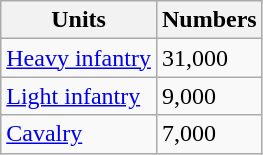<table class="wikitable">
<tr>
<th><strong>Units</strong></th>
<th><strong>Numbers</strong></th>
</tr>
<tr>
<td><a href='#'>Heavy infantry</a></td>
<td>31,000</td>
</tr>
<tr>
<td><a href='#'>Light infantry</a></td>
<td>9,000</td>
</tr>
<tr>
<td><a href='#'>Cavalry</a></td>
<td>7,000</td>
</tr>
</table>
